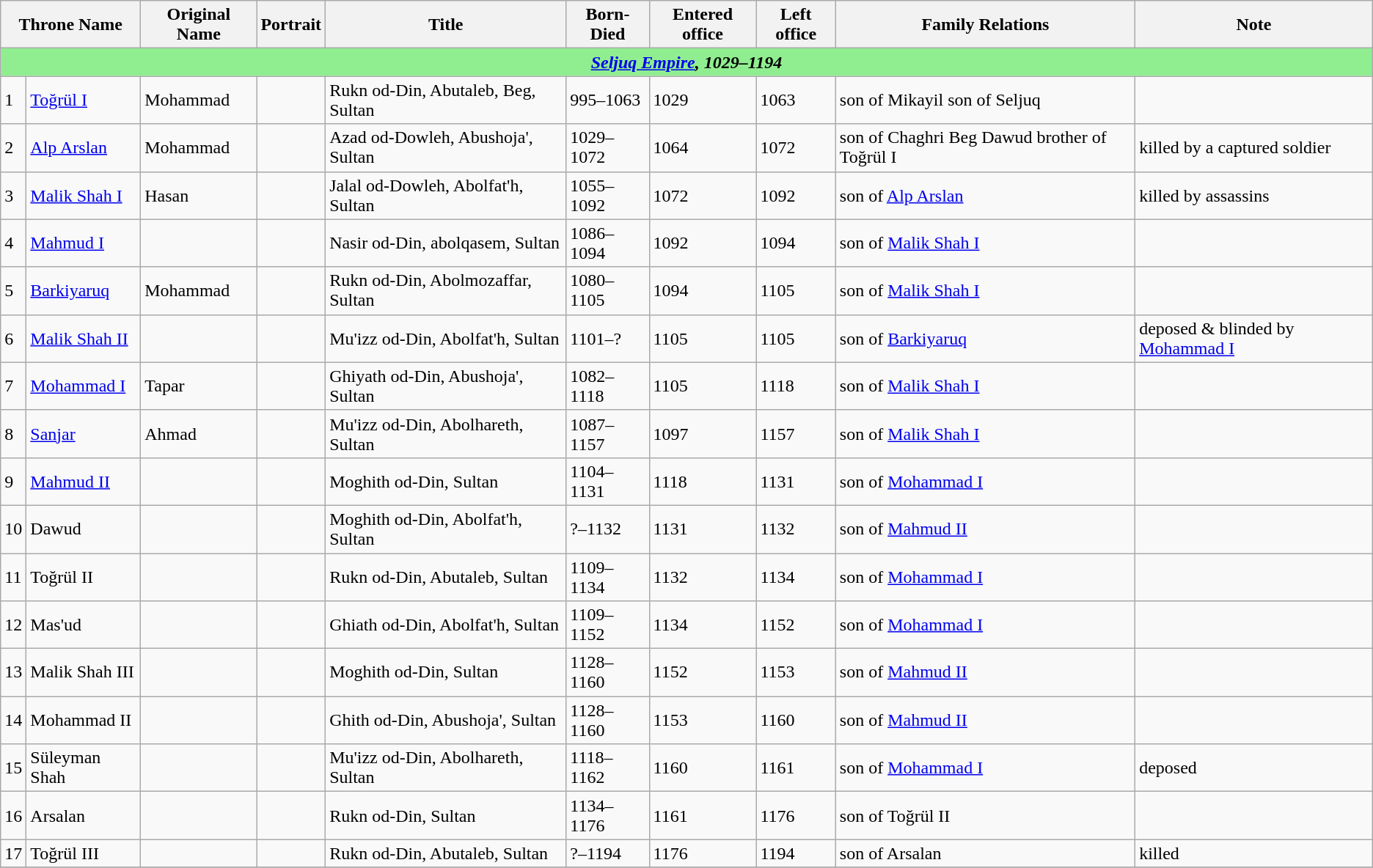<table class="wikitable">
<tr>
<th colspan=2>Throne Name</th>
<th>Original Name</th>
<th>Portrait</th>
<th>Title</th>
<th>Born-Died</th>
<th>Entered office</th>
<th>Left office</th>
<th>Family Relations</th>
<th>Note</th>
</tr>
<tr>
<td colspan="10" align=center style="background-color:Lightgreen"><strong><em><a href='#'>Seljuq Empire</a>, 1029–1194</em></strong></td>
</tr>
<tr>
<td>1</td>
<td><a href='#'>Toğrül I</a></td>
<td>Mohammad</td>
<td></td>
<td>Rukn od-Din, Abutaleb, Beg, Sultan</td>
<td>995–1063</td>
<td>1029</td>
<td>1063</td>
<td>son of Mikayil son of Seljuq</td>
<td></td>
</tr>
<tr>
<td>2</td>
<td><a href='#'>Alp Arslan</a></td>
<td>Mohammad</td>
<td></td>
<td>Azad od-Dowleh, Abushoja', Sultan</td>
<td>1029–1072</td>
<td>1064</td>
<td>1072</td>
<td>son of Chaghri Beg Dawud brother of Toğrül I</td>
<td>killed by a captured soldier</td>
</tr>
<tr>
<td>3</td>
<td><a href='#'>Malik Shah I</a></td>
<td>Hasan</td>
<td></td>
<td>Jalal od-Dowleh, Abolfat'h, Sultan</td>
<td>1055–1092</td>
<td>1072</td>
<td>1092</td>
<td>son of <a href='#'>Alp Arslan</a></td>
<td>killed by assassins</td>
</tr>
<tr>
<td>4</td>
<td><a href='#'>Mahmud I</a></td>
<td></td>
<td></td>
<td>Nasir od-Din, abolqasem, Sultan</td>
<td>1086–1094</td>
<td>1092</td>
<td>1094</td>
<td>son of <a href='#'>Malik Shah I</a></td>
<td></td>
</tr>
<tr>
<td>5</td>
<td><a href='#'>Barkiyaruq</a></td>
<td>Mohammad</td>
<td></td>
<td>Rukn od-Din, Abolmozaffar, Sultan</td>
<td>1080–1105</td>
<td>1094</td>
<td>1105</td>
<td>son of <a href='#'>Malik Shah I</a></td>
<td></td>
</tr>
<tr>
<td>6</td>
<td><a href='#'>Malik Shah II</a></td>
<td></td>
<td></td>
<td>Mu'izz od-Din, Abolfat'h, Sultan</td>
<td>1101–?</td>
<td>1105</td>
<td>1105</td>
<td>son of <a href='#'>Barkiyaruq</a></td>
<td>deposed & blinded by <a href='#'>Mohammad I</a></td>
</tr>
<tr>
<td>7</td>
<td><a href='#'>Mohammad I</a></td>
<td>Tapar</td>
<td></td>
<td>Ghiyath od-Din, Abushoja', Sultan</td>
<td>1082–1118</td>
<td>1105</td>
<td>1118</td>
<td>son of <a href='#'>Malik Shah I</a></td>
<td></td>
</tr>
<tr>
<td>8</td>
<td><a href='#'>Sanjar</a></td>
<td>Ahmad</td>
<td></td>
<td>Mu'izz od-Din, Abolhareth, Sultan</td>
<td>1087–1157</td>
<td>1097</td>
<td>1157</td>
<td>son of <a href='#'>Malik Shah I</a></td>
<td></td>
</tr>
<tr>
<td>9</td>
<td><a href='#'>Mahmud II</a></td>
<td></td>
<td></td>
<td>Moghith od-Din, Sultan</td>
<td>1104–1131</td>
<td>1118</td>
<td>1131</td>
<td>son of <a href='#'>Mohammad I</a></td>
<td></td>
</tr>
<tr>
<td>10</td>
<td>Dawud</td>
<td></td>
<td></td>
<td>Moghith od-Din, Abolfat'h, Sultan</td>
<td>?–1132</td>
<td>1131</td>
<td>1132</td>
<td>son of <a href='#'>Mahmud II</a></td>
<td></td>
</tr>
<tr>
<td>11</td>
<td>Toğrül II</td>
<td></td>
<td></td>
<td>Rukn od-Din, Abutaleb, Sultan</td>
<td>1109–1134</td>
<td>1132</td>
<td>1134</td>
<td>son of <a href='#'>Mohammad I</a></td>
<td></td>
</tr>
<tr>
<td>12</td>
<td>Mas'ud</td>
<td></td>
<td></td>
<td>Ghiath od-Din, Abolfat'h, Sultan</td>
<td>1109–1152</td>
<td>1134</td>
<td>1152</td>
<td>son of <a href='#'>Mohammad I</a></td>
<td></td>
</tr>
<tr>
<td>13</td>
<td>Malik Shah III</td>
<td></td>
<td></td>
<td>Moghith od-Din, Sultan</td>
<td>1128–1160</td>
<td>1152</td>
<td>1153</td>
<td>son of <a href='#'>Mahmud II</a></td>
<td></td>
</tr>
<tr>
<td>14</td>
<td>Mohammad II</td>
<td></td>
<td></td>
<td>Ghith od-Din, Abushoja', Sultan</td>
<td>1128–1160</td>
<td>1153</td>
<td>1160</td>
<td>son of <a href='#'>Mahmud II</a></td>
<td></td>
</tr>
<tr>
<td>15</td>
<td>Süleyman Shah</td>
<td></td>
<td></td>
<td>Mu'izz od-Din, Abolhareth, Sultan</td>
<td>1118–1162</td>
<td>1160</td>
<td>1161</td>
<td>son of <a href='#'>Mohammad I</a></td>
<td>deposed</td>
</tr>
<tr>
<td>16</td>
<td>Arsalan</td>
<td></td>
<td></td>
<td>Rukn od-Din, Sultan</td>
<td>1134–1176</td>
<td>1161</td>
<td>1176</td>
<td>son of Toğrül II</td>
<td></td>
</tr>
<tr>
<td>17</td>
<td>Toğrül III</td>
<td></td>
<td></td>
<td>Rukn od-Din, Abutaleb, Sultan</td>
<td>?–1194</td>
<td>1176</td>
<td>1194</td>
<td>son of Arsalan</td>
<td>killed</td>
</tr>
<tr>
</tr>
</table>
